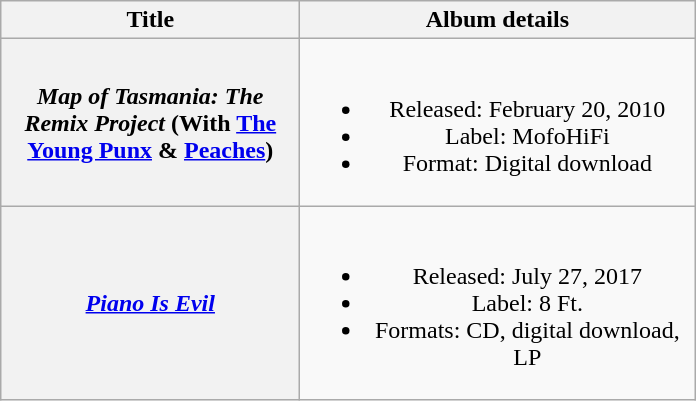<table class="wikitable plainrowheaders" style="text-align:center;" border="1">
<tr>
<th scope="col" rowspan="1" style="width:12em;">Title</th>
<th scope="col" rowspan="1" style="width:16em;">Album details</th>
</tr>
<tr>
<th scope="row"><em>Map of Tasmania: The Remix Project</em> (With <a href='#'>The Young Punx</a> & <a href='#'>Peaches</a>)</th>
<td><br><ul><li>Released: February 20, 2010</li><li>Label: MofoHiFi</li><li>Format: Digital download</li></ul></td>
</tr>
<tr>
<th scope="row"><em><a href='#'>Piano Is Evil</a></em></th>
<td><br><ul><li>Released: July 27, 2017</li><li>Label: 8 Ft.</li><li>Formats: CD, digital download, LP</li></ul></td>
</tr>
</table>
